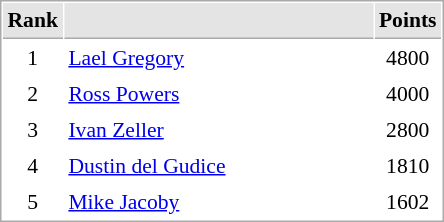<table cellspacing="1" cellpadding="3" style="border:1px solid #AAAAAA;font-size:90%">
<tr bgcolor="#E4E4E4">
<th style="border-bottom:1px solid #AAAAAA" width=10>Rank</th>
<th style="border-bottom:1px solid #AAAAAA" width=200></th>
<th style="border-bottom:1px solid #AAAAAA" width=20>Points</th>
</tr>
<tr>
<td align="center">1</td>
<td> <a href='#'>Lael Gregory</a></td>
<td align=center>4800</td>
</tr>
<tr>
<td align="center">2</td>
<td> <a href='#'>Ross Powers</a></td>
<td align=center>4000</td>
</tr>
<tr>
<td align="center">3</td>
<td> <a href='#'>Ivan Zeller</a></td>
<td align=center>2800</td>
</tr>
<tr>
<td align="center">4</td>
<td> <a href='#'>Dustin del Gudice</a></td>
<td align=center>1810</td>
</tr>
<tr>
<td align="center">5</td>
<td> <a href='#'>Mike Jacoby</a></td>
<td align=center>1602</td>
</tr>
</table>
